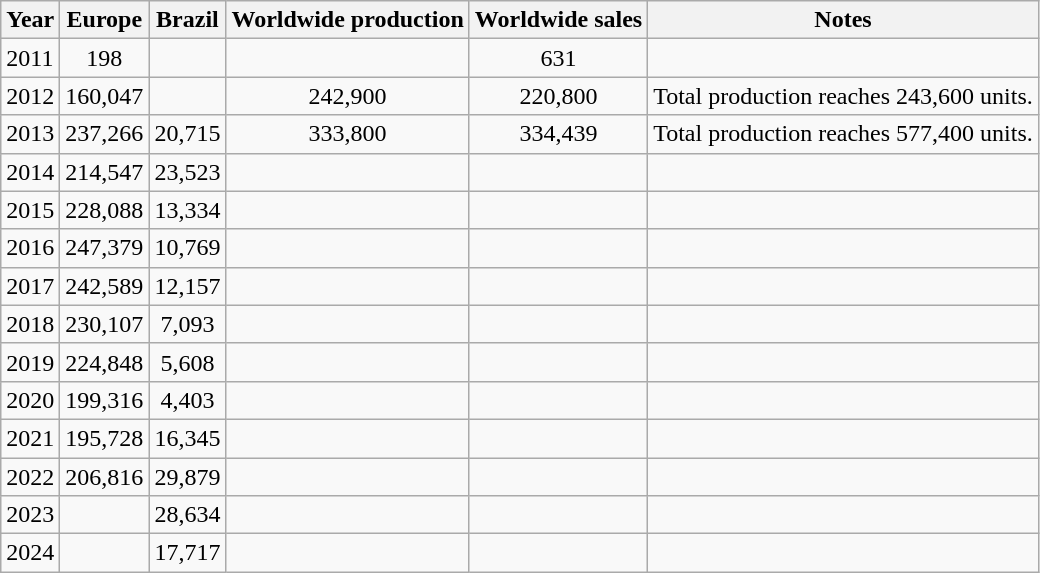<table class="wikitable">
<tr>
<th>Year</th>
<th>Europe</th>
<th>Brazil</th>
<th>Worldwide production</th>
<th>Worldwide sales</th>
<th>Notes</th>
</tr>
<tr>
<td>2011</td>
<td align ="center">198</td>
<td></td>
<td></td>
<td align="center">631</td>
<td></td>
</tr>
<tr>
<td>2012</td>
<td>160,047</td>
<td></td>
<td align="center">242,900</td>
<td align="center">220,800</td>
<td>Total production reaches 243,600 units.</td>
</tr>
<tr>
<td>2013</td>
<td>237,266</td>
<td align="center">20,715</td>
<td align="center">333,800</td>
<td align="center">334,439</td>
<td>Total production reaches 577,400 units.</td>
</tr>
<tr>
<td>2014</td>
<td>214,547</td>
<td align="center">23,523</td>
<td></td>
<td></td>
<td></td>
</tr>
<tr>
<td>2015</td>
<td>228,088</td>
<td align="center">13,334</td>
<td></td>
<td></td>
<td></td>
</tr>
<tr>
<td>2016</td>
<td>247,379</td>
<td align="center">10,769</td>
<td></td>
<td></td>
<td></td>
</tr>
<tr>
<td>2017</td>
<td>242,589</td>
<td align="center">12,157</td>
<td></td>
<td></td>
<td></td>
</tr>
<tr>
<td>2018</td>
<td>230,107</td>
<td align="center">7,093</td>
<td></td>
<td></td>
<td></td>
</tr>
<tr>
<td>2019</td>
<td>224,848</td>
<td align="center">5,608</td>
<td></td>
<td></td>
<td></td>
</tr>
<tr>
<td>2020</td>
<td>199,316</td>
<td align="center">4,403</td>
<td></td>
<td></td>
<td></td>
</tr>
<tr>
<td>2021</td>
<td>195,728</td>
<td align="center">16,345</td>
<td></td>
<td></td>
<td></td>
</tr>
<tr>
<td>2022</td>
<td>206,816</td>
<td align="center">29,879</td>
<td></td>
<td></td>
<td></td>
</tr>
<tr>
<td>2023</td>
<td></td>
<td align="center">28,634</td>
<td></td>
<td></td>
<td></td>
</tr>
<tr>
<td>2024</td>
<td></td>
<td align="center">17,717</td>
<td></td>
<td></td>
<td></td>
</tr>
</table>
